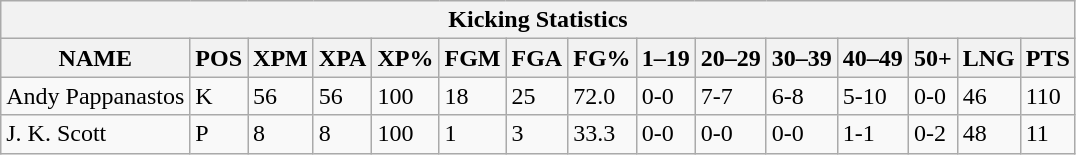<table class="wikitable sortable collapsible collapsed">
<tr>
<th colspan="16">Kicking Statistics</th>
</tr>
<tr>
<th>NAME</th>
<th>POS</th>
<th>XPM</th>
<th>XPA</th>
<th>XP%</th>
<th>FGM</th>
<th>FGA</th>
<th>FG%</th>
<th>1–19</th>
<th>20–29</th>
<th>30–39</th>
<th>40–49</th>
<th>50+</th>
<th>LNG</th>
<th>PTS</th>
</tr>
<tr>
<td>Andy Pappanastos</td>
<td>K</td>
<td>56</td>
<td>56</td>
<td>100</td>
<td>18</td>
<td>25</td>
<td>72.0</td>
<td>0-0</td>
<td>7-7</td>
<td>6-8</td>
<td>5-10</td>
<td>0-0</td>
<td>46</td>
<td>110</td>
</tr>
<tr>
<td>J. K. Scott</td>
<td>P</td>
<td>8</td>
<td>8</td>
<td>100</td>
<td>1</td>
<td>3</td>
<td>33.3</td>
<td>0-0</td>
<td>0-0</td>
<td>0-0</td>
<td>1-1</td>
<td>0-2</td>
<td>48</td>
<td>11</td>
</tr>
</table>
